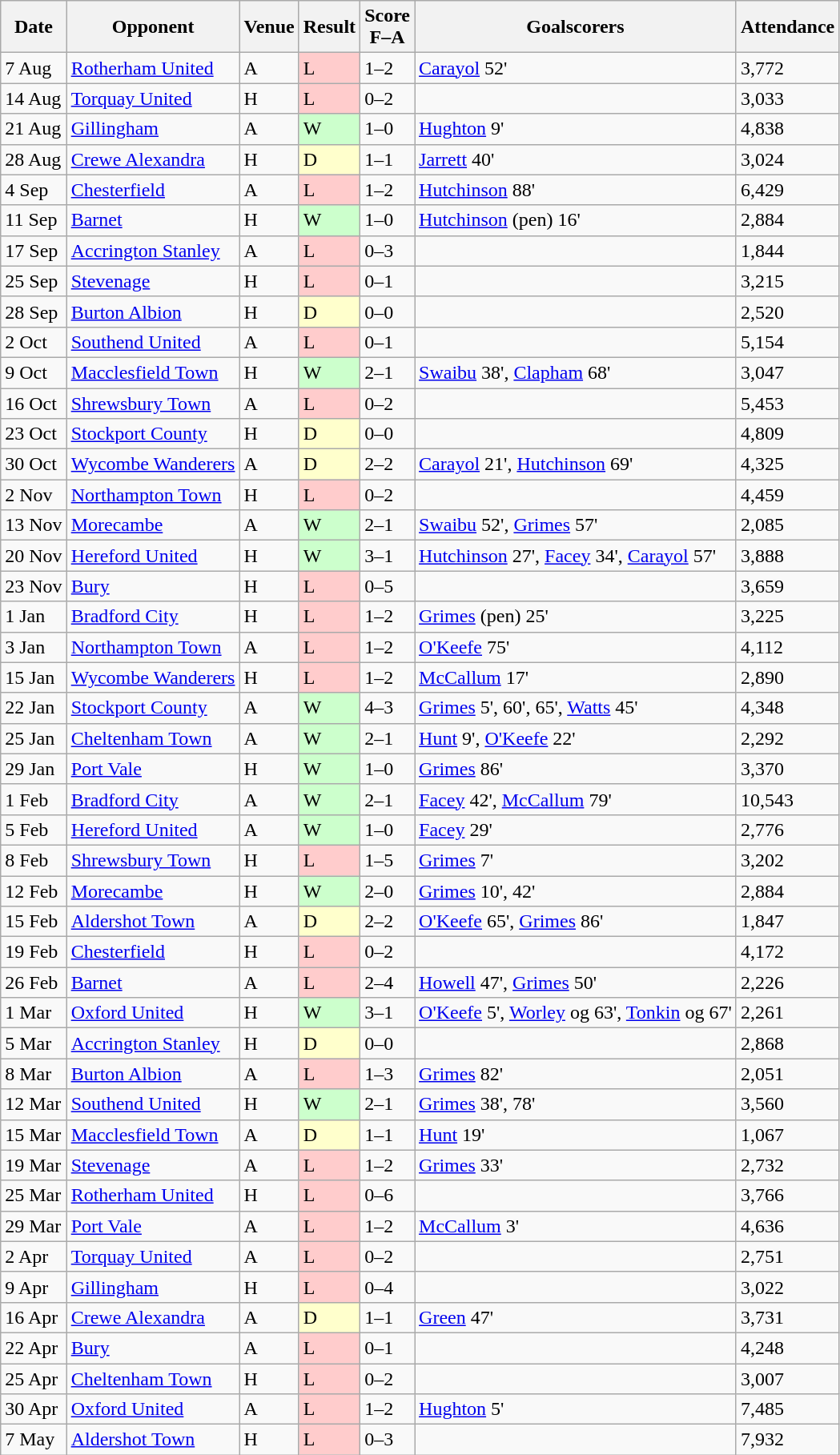<table class="wikitable">
<tr>
<th>Date</th>
<th>Opponent</th>
<th>Venue</th>
<th>Result</th>
<th>Score<br>F–A</th>
<th>Goalscorers</th>
<th>Attendance</th>
</tr>
<tr>
<td>7 Aug</td>
<td><a href='#'>Rotherham United</a></td>
<td>A</td>
<td bgcolor="#FFCCCC">L</td>
<td>1–2</td>
<td><a href='#'>Carayol</a> 52'</td>
<td>3,772</td>
</tr>
<tr>
<td>14 Aug</td>
<td><a href='#'>Torquay United</a></td>
<td>H</td>
<td bgcolor="#FFCCCC">L</td>
<td>0–2</td>
<td></td>
<td>3,033</td>
</tr>
<tr>
<td>21 Aug</td>
<td><a href='#'>Gillingham</a></td>
<td>A</td>
<td bgcolor="#CCFFCC">W</td>
<td>1–0</td>
<td><a href='#'>Hughton</a> 9'</td>
<td>4,838</td>
</tr>
<tr>
<td>28 Aug</td>
<td><a href='#'>Crewe Alexandra</a></td>
<td>H</td>
<td bgcolor="#FFFFCC">D</td>
<td>1–1</td>
<td><a href='#'>Jarrett</a> 40'</td>
<td>3,024</td>
</tr>
<tr>
<td>4 Sep</td>
<td><a href='#'>Chesterfield</a></td>
<td>A</td>
<td bgcolor="#FFCCCC">L</td>
<td>1–2</td>
<td><a href='#'>Hutchinson</a> 88'</td>
<td>6,429</td>
</tr>
<tr>
<td>11 Sep</td>
<td><a href='#'>Barnet</a></td>
<td>H</td>
<td bgcolor="#CCFFCC">W</td>
<td>1–0</td>
<td><a href='#'>Hutchinson</a> (pen) 16'</td>
<td>2,884</td>
</tr>
<tr>
<td>17 Sep</td>
<td><a href='#'>Accrington Stanley</a></td>
<td>A</td>
<td bgcolor="#FFCCCC">L</td>
<td>0–3</td>
<td></td>
<td>1,844</td>
</tr>
<tr>
<td>25 Sep</td>
<td><a href='#'>Stevenage</a></td>
<td>H</td>
<td bgcolor="#FFCCCC">L</td>
<td>0–1</td>
<td></td>
<td>3,215</td>
</tr>
<tr>
<td>28 Sep</td>
<td><a href='#'>Burton Albion</a></td>
<td>H</td>
<td bgcolor="#FFFFCC">D</td>
<td>0–0</td>
<td></td>
<td>2,520</td>
</tr>
<tr>
<td>2 Oct</td>
<td><a href='#'>Southend United</a></td>
<td>A</td>
<td bgcolor="#FFCCCC">L</td>
<td>0–1</td>
<td></td>
<td>5,154</td>
</tr>
<tr>
<td>9 Oct</td>
<td><a href='#'>Macclesfield Town</a></td>
<td>H</td>
<td bgcolor="#CCFFCC">W</td>
<td>2–1</td>
<td><a href='#'>Swaibu</a> 38', <a href='#'>Clapham</a> 68'</td>
<td>3,047</td>
</tr>
<tr>
<td>16 Oct</td>
<td><a href='#'>Shrewsbury Town</a></td>
<td>A</td>
<td bgcolor="#FFCCCC">L</td>
<td>0–2</td>
<td></td>
<td>5,453</td>
</tr>
<tr>
<td>23 Oct</td>
<td><a href='#'>Stockport County</a></td>
<td>H</td>
<td bgcolor="#FFFFCC">D</td>
<td>0–0</td>
<td></td>
<td>4,809</td>
</tr>
<tr>
<td>30 Oct</td>
<td><a href='#'>Wycombe Wanderers</a></td>
<td>A</td>
<td bgcolor="#FFFFCC">D</td>
<td>2–2</td>
<td><a href='#'>Carayol</a> 21', <a href='#'>Hutchinson</a> 69'</td>
<td>4,325</td>
</tr>
<tr>
<td>2 Nov</td>
<td><a href='#'>Northampton Town</a></td>
<td>H</td>
<td bgcolor="#FFCCCC">L</td>
<td>0–2</td>
<td></td>
<td>4,459</td>
</tr>
<tr>
<td>13 Nov</td>
<td><a href='#'>Morecambe</a></td>
<td>A</td>
<td bgcolor="#CCFFCC">W</td>
<td>2–1</td>
<td><a href='#'>Swaibu</a> 52', <a href='#'>Grimes</a> 57'</td>
<td>2,085</td>
</tr>
<tr>
<td>20 Nov</td>
<td><a href='#'>Hereford United</a></td>
<td>H</td>
<td bgcolor="#CCFFCC">W</td>
<td>3–1</td>
<td><a href='#'>Hutchinson</a> 27', <a href='#'>Facey</a> 34', <a href='#'>Carayol</a> 57'</td>
<td>3,888</td>
</tr>
<tr>
<td>23 Nov</td>
<td><a href='#'>Bury</a></td>
<td>H</td>
<td bgcolor="#FFCCCC">L</td>
<td>0–5</td>
<td></td>
<td>3,659</td>
</tr>
<tr>
<td>1 Jan</td>
<td><a href='#'>Bradford City</a></td>
<td>H</td>
<td bgcolor="#FFCCCC">L</td>
<td>1–2</td>
<td><a href='#'>Grimes</a> (pen) 25'</td>
<td>3,225</td>
</tr>
<tr>
<td>3 Jan</td>
<td><a href='#'>Northampton Town</a></td>
<td>A</td>
<td bgcolor="#FFCCCC">L</td>
<td>1–2</td>
<td><a href='#'>O'Keefe</a> 75'</td>
<td>4,112</td>
</tr>
<tr>
<td>15 Jan</td>
<td><a href='#'>Wycombe Wanderers</a></td>
<td>H</td>
<td bgcolor="#FFCCCC">L</td>
<td>1–2</td>
<td><a href='#'>McCallum</a> 17'</td>
<td>2,890</td>
</tr>
<tr>
<td>22 Jan</td>
<td><a href='#'>Stockport County</a></td>
<td>A</td>
<td bgcolor="#CCFFCC">W</td>
<td>4–3</td>
<td><a href='#'>Grimes</a> 5', 60', 65', <a href='#'>Watts</a> 45'</td>
<td>4,348</td>
</tr>
<tr>
<td>25 Jan</td>
<td><a href='#'>Cheltenham Town</a></td>
<td>A</td>
<td bgcolor="#CCFFCC">W</td>
<td>2–1</td>
<td><a href='#'>Hunt</a> 9', <a href='#'>O'Keefe</a> 22'</td>
<td>2,292</td>
</tr>
<tr>
<td>29 Jan</td>
<td><a href='#'>Port Vale</a></td>
<td>H</td>
<td bgcolor="#CCFFCC">W</td>
<td>1–0</td>
<td><a href='#'>Grimes</a> 86'</td>
<td>3,370</td>
</tr>
<tr>
<td>1 Feb</td>
<td><a href='#'>Bradford City</a></td>
<td>A</td>
<td bgcolor="#CCFFCC">W</td>
<td>2–1</td>
<td><a href='#'>Facey</a> 42', <a href='#'>McCallum</a> 79'</td>
<td>10,543</td>
</tr>
<tr>
<td>5 Feb</td>
<td><a href='#'>Hereford United</a></td>
<td>A</td>
<td bgcolor="#CCFFCC">W</td>
<td>1–0</td>
<td><a href='#'>Facey</a> 29'</td>
<td>2,776</td>
</tr>
<tr>
<td>8 Feb</td>
<td><a href='#'>Shrewsbury Town</a></td>
<td>H</td>
<td bgcolor="#FFCCCC">L</td>
<td>1–5</td>
<td><a href='#'>Grimes</a> 7'</td>
<td>3,202</td>
</tr>
<tr>
<td>12 Feb</td>
<td><a href='#'>Morecambe</a></td>
<td>H</td>
<td bgcolor="#CCFFCC">W</td>
<td>2–0</td>
<td><a href='#'>Grimes</a> 10', 42'</td>
<td>2,884</td>
</tr>
<tr>
<td>15 Feb</td>
<td><a href='#'>Aldershot Town</a></td>
<td>A</td>
<td bgcolor="#FFFFCC">D</td>
<td>2–2</td>
<td><a href='#'>O'Keefe</a> 65', <a href='#'>Grimes</a> 86'</td>
<td>1,847</td>
</tr>
<tr>
<td>19 Feb</td>
<td><a href='#'>Chesterfield</a></td>
<td>H</td>
<td bgcolor="#FFCCCC">L</td>
<td>0–2</td>
<td></td>
<td>4,172</td>
</tr>
<tr>
<td>26 Feb</td>
<td><a href='#'>Barnet</a></td>
<td>A</td>
<td bgcolor="#FFCCCC">L</td>
<td>2–4</td>
<td><a href='#'>Howell</a> 47', <a href='#'>Grimes</a> 50'</td>
<td>2,226</td>
</tr>
<tr>
<td>1 Mar</td>
<td><a href='#'>Oxford United</a></td>
<td>H</td>
<td bgcolor="#CCFFCC">W</td>
<td>3–1</td>
<td><a href='#'>O'Keefe</a> 5', <a href='#'>Worley</a> og 63', <a href='#'>Tonkin</a> og 67'</td>
<td>2,261</td>
</tr>
<tr>
<td>5 Mar</td>
<td><a href='#'>Accrington Stanley</a></td>
<td>H</td>
<td bgcolor="#FFFFCC">D</td>
<td>0–0</td>
<td></td>
<td>2,868</td>
</tr>
<tr>
<td>8 Mar</td>
<td><a href='#'>Burton Albion</a></td>
<td>A</td>
<td bgcolor="#FFCCCC">L</td>
<td>1–3</td>
<td><a href='#'>Grimes</a> 82'</td>
<td>2,051</td>
</tr>
<tr>
<td>12 Mar</td>
<td><a href='#'>Southend United</a></td>
<td>H</td>
<td bgcolor="#CCFFCC">W</td>
<td>2–1</td>
<td><a href='#'>Grimes</a> 38', 78'</td>
<td>3,560</td>
</tr>
<tr>
<td>15 Mar</td>
<td><a href='#'>Macclesfield Town</a></td>
<td>A</td>
<td bgcolor="#FFFFCC">D</td>
<td>1–1</td>
<td><a href='#'>Hunt</a> 19'</td>
<td>1,067</td>
</tr>
<tr>
<td>19 Mar</td>
<td><a href='#'>Stevenage</a></td>
<td>A</td>
<td bgcolor="#FFCCCC">L</td>
<td>1–2</td>
<td><a href='#'>Grimes</a> 33'</td>
<td>2,732</td>
</tr>
<tr>
<td>25 Mar</td>
<td><a href='#'>Rotherham United</a></td>
<td>H</td>
<td bgcolor="#FFCCCC">L</td>
<td>0–6</td>
<td></td>
<td>3,766</td>
</tr>
<tr>
<td>29 Mar</td>
<td><a href='#'>Port Vale</a></td>
<td>A</td>
<td bgcolor="#FFCCCC">L</td>
<td>1–2</td>
<td><a href='#'>McCallum</a> 3'</td>
<td>4,636</td>
</tr>
<tr>
<td>2 Apr</td>
<td><a href='#'>Torquay United</a></td>
<td>A</td>
<td bgcolor="#FFCCCC">L</td>
<td>0–2</td>
<td></td>
<td>2,751</td>
</tr>
<tr>
<td>9 Apr</td>
<td><a href='#'>Gillingham</a></td>
<td>H</td>
<td bgcolor="#FFCCCC">L</td>
<td>0–4</td>
<td></td>
<td>3,022</td>
</tr>
<tr>
<td>16 Apr</td>
<td><a href='#'>Crewe Alexandra</a></td>
<td>A</td>
<td bgcolor="#FFFFCC">D</td>
<td>1–1</td>
<td><a href='#'>Green</a> 47'</td>
<td>3,731</td>
</tr>
<tr>
<td>22 Apr</td>
<td><a href='#'>Bury</a></td>
<td>A</td>
<td bgcolor="#FFCCCC">L</td>
<td>0–1</td>
<td></td>
<td>4,248</td>
</tr>
<tr>
<td>25 Apr</td>
<td><a href='#'>Cheltenham Town</a></td>
<td>H</td>
<td bgcolor="#FFCCCC">L</td>
<td>0–2</td>
<td></td>
<td>3,007</td>
</tr>
<tr>
<td>30 Apr</td>
<td><a href='#'>Oxford United</a></td>
<td>A</td>
<td bgcolor="#FFCCCC">L</td>
<td>1–2</td>
<td><a href='#'>Hughton</a> 5'</td>
<td>7,485</td>
</tr>
<tr>
<td>7 May</td>
<td><a href='#'>Aldershot Town</a></td>
<td>H</td>
<td bgcolor="#FFCCCC">L</td>
<td>0–3</td>
<td></td>
<td>7,932</td>
</tr>
</table>
